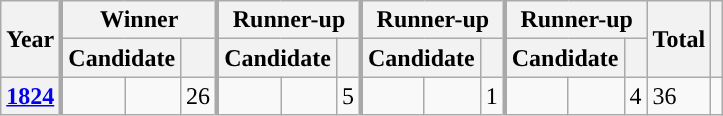<table class="wikitable">
<tr>
<th scope=col rowspan="2">Year</th>
<th scope=col colspan="3" style="border-left:3px solid darkgray;">Winner</th>
<th scope=col colspan="3" style="border-left:3px solid darkgray;">Runner-up</th>
<th scope=col colspan="3" style="border-left:3px solid darkgray;">Runner-up</th>
<th scope=col colspan="3" style="border-left:3px solid darkgray;">Runner-up</th>
<th scope="col" rowspan="2">Total<br></th>
<th scope="col" class="unsortable" rowspan="2"></th>
</tr>
<tr>
<th scope="col" style="border-left:3px solid darkgray;" colspan="2">Candidate</th>
<th scope="col" data-sort-type="number"></th>
<th scope="col" style="border-left:3px solid darkgray;" colspan="2">Candidate</th>
<th scope="col" data-sort-type="number"></th>
<th scope="col" style="border-left:3px solid darkgray;" colspan="2">Candidate</th>
<th></th>
<th scope="col" style="border-left:3px solid darkgray;" colspan="2">Candidate</th>
<th></th>
</tr>
<tr>
<th scope="row"> <a href='#'>1824</a></th>
<td style="text-align:left; border-left:3px solid darkgray; background-color:"></td>
<td><strong></strong> </td>
<td>26</td>
<td style="text-align:left; border-left:3px solid darkgray; background-color:"></td>
<td> </td>
<td>5</td>
<td style="text-align:left; border-left:3px solid darkgray; background-color:"></td>
<td> </td>
<td>1</td>
<td style="text-align:left; border-left:3px solid darkgray; background-color:"></td>
<td> </td>
<td>4</td>
<td>36</td>
<td></td>
</tr>
</table>
